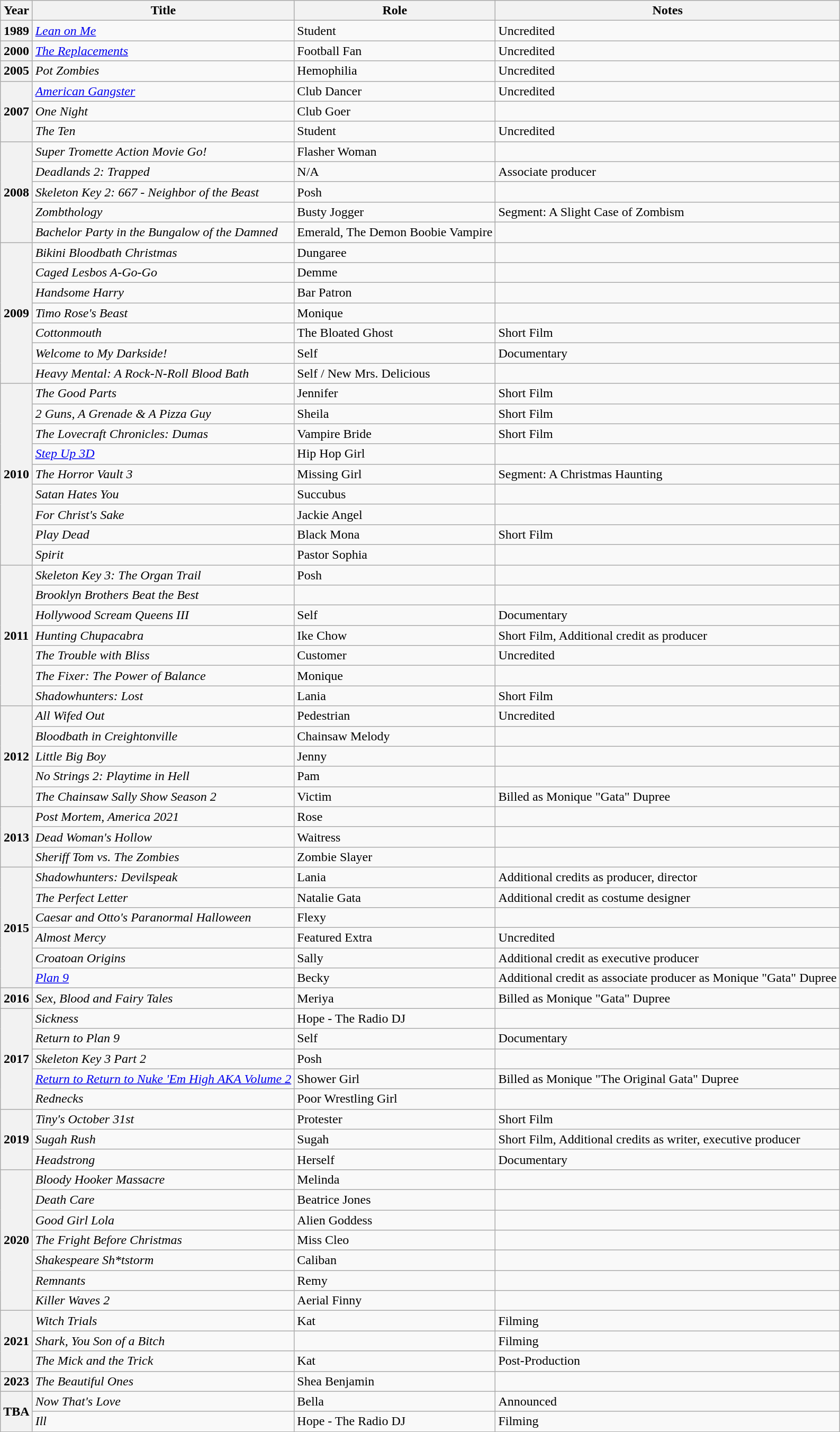<table class="wikitable plainrowheaders sortable">
<tr>
<th scope="col">Year</th>
<th scope="col">Title</th>
<th scope="col">Role</th>
<th scope="col" class="unsortable">Notes</th>
</tr>
<tr>
<th scope="row">1989</th>
<td><em><a href='#'>Lean on Me</a></em></td>
<td>Student</td>
<td>Uncredited</td>
</tr>
<tr>
<th scope="row">2000</th>
<td><em><a href='#'>The Replacements</a></em></td>
<td>Football Fan</td>
<td>Uncredited</td>
</tr>
<tr>
<th scope="row">2005</th>
<td><em>Pot Zombies</em></td>
<td>Hemophilia</td>
<td>Uncredited</td>
</tr>
<tr>
<th rowspan="3" scope="row">2007</th>
<td><em><a href='#'>American Gangster</a></em></td>
<td>Club Dancer</td>
<td>Uncredited</td>
</tr>
<tr>
<td><em>One Night</em></td>
<td>Club Goer</td>
<td></td>
</tr>
<tr>
<td><em>The Ten</em></td>
<td>Student</td>
<td>Uncredited</td>
</tr>
<tr>
<th rowspan="5" scope="row">2008</th>
<td><em>Super Tromette Action Movie Go!</em></td>
<td>Flasher Woman</td>
<td></td>
</tr>
<tr>
<td><em>Deadlands 2: Trapped</em></td>
<td>N/A</td>
<td>Associate producer</td>
</tr>
<tr>
<td><em>Skeleton Key 2: 667 - Neighbor of the Beast</em></td>
<td>Posh</td>
<td></td>
</tr>
<tr>
<td><em>Zombthology</em></td>
<td>Busty Jogger</td>
<td>Segment: A Slight Case of Zombism</td>
</tr>
<tr>
<td><em>Bachelor Party in the Bungalow of the Damned</em></td>
<td>Emerald, The Demon Boobie Vampire</td>
<td></td>
</tr>
<tr>
<th rowspan="7" scope="row">2009</th>
<td><em>Bikini Bloodbath Christmas</em></td>
<td>Dungaree</td>
<td></td>
</tr>
<tr>
<td><em>Caged Lesbos A-Go-Go</em></td>
<td>Demme</td>
<td></td>
</tr>
<tr>
<td><em>Handsome Harry</em></td>
<td>Bar Patron</td>
<td></td>
</tr>
<tr>
<td><em>Timo Rose's Beast</em></td>
<td>Monique</td>
<td></td>
</tr>
<tr>
<td><em>Cottonmouth</em></td>
<td>The Bloated Ghost</td>
<td>Short Film</td>
</tr>
<tr>
<td><em>Welcome to My Darkside!</em></td>
<td>Self</td>
<td>Documentary</td>
</tr>
<tr>
<td><em>Heavy Mental: A Rock-N-Roll Blood Bath</em></td>
<td>Self / New Mrs. Delicious</td>
<td></td>
</tr>
<tr>
<th rowspan="9" scope="row">2010</th>
<td><em>The Good Parts</em></td>
<td>Jennifer</td>
<td>Short Film</td>
</tr>
<tr>
<td><em>2 Guns, A Grenade & A Pizza Guy</em></td>
<td>Sheila</td>
<td>Short Film</td>
</tr>
<tr>
<td><em>The Lovecraft Chronicles: Dumas</em></td>
<td>Vampire Bride</td>
<td>Short Film</td>
</tr>
<tr>
<td><em><a href='#'>Step Up 3D</a></em></td>
<td>Hip Hop Girl</td>
<td></td>
</tr>
<tr>
<td><em>The Horror Vault 3</em></td>
<td>Missing Girl</td>
<td>Segment: A Christmas Haunting</td>
</tr>
<tr>
<td><em>Satan Hates You</em></td>
<td>Succubus</td>
<td></td>
</tr>
<tr>
<td><em>For Christ's Sake</em></td>
<td>Jackie Angel</td>
<td></td>
</tr>
<tr>
<td><em>Play Dead</em></td>
<td>Black Mona</td>
<td>Short Film</td>
</tr>
<tr>
<td><em>Spirit</em></td>
<td>Pastor Sophia</td>
<td></td>
</tr>
<tr>
<th rowspan="7" scope="row">2011</th>
<td><em>Skeleton Key 3: The Organ Trail</em></td>
<td>Posh</td>
<td></td>
</tr>
<tr>
<td><em>Brooklyn Brothers Beat the Best</em></td>
<td></td>
</tr>
<tr>
<td><em>Hollywood Scream Queens III</em></td>
<td>Self</td>
<td>Documentary</td>
</tr>
<tr>
<td><em>Hunting Chupacabra</em></td>
<td>Ike Chow</td>
<td>Short Film, Additional credit as producer</td>
</tr>
<tr>
<td><em>The Trouble with Bliss</em></td>
<td>Customer</td>
<td>Uncredited</td>
</tr>
<tr>
<td><em>The Fixer: The Power of Balance</em></td>
<td>Monique</td>
<td></td>
</tr>
<tr>
<td><em>Shadowhunters: Lost</em></td>
<td>Lania</td>
<td>Short Film</td>
</tr>
<tr>
<th rowspan="5" scope="row">2012</th>
<td><em>All Wifed Out</em></td>
<td>Pedestrian</td>
<td>Uncredited</td>
</tr>
<tr>
<td><em>Bloodbath in Creightonville</em></td>
<td>Chainsaw Melody</td>
<td></td>
</tr>
<tr>
<td><em>Little Big Boy</em></td>
<td>Jenny</td>
<td></td>
</tr>
<tr>
<td><em>No Strings 2: Playtime in Hell</em></td>
<td>Pam</td>
<td></td>
</tr>
<tr>
<td><em>The Chainsaw Sally Show Season 2</em></td>
<td>Victim</td>
<td>Billed as Monique "Gata" Dupree</td>
</tr>
<tr>
<th rowspan="3" scope="row">2013</th>
<td><em>Post Mortem, America 2021</em></td>
<td>Rose</td>
<td></td>
</tr>
<tr>
<td><em>Dead Woman's Hollow</em></td>
<td>Waitress</td>
<td></td>
</tr>
<tr>
<td><em>Sheriff Tom vs. The Zombies</em></td>
<td>Zombie Slayer</td>
<td></td>
</tr>
<tr>
<th rowspan="6" scope="row">2015</th>
<td><em>Shadowhunters: Devilspeak</em></td>
<td>Lania</td>
<td>Additional credits as producer, director</td>
</tr>
<tr>
<td><em>The Perfect Letter</em></td>
<td>Natalie Gata</td>
<td>Additional credit as costume designer</td>
</tr>
<tr>
<td><em>Caesar and Otto's Paranormal Halloween</em></td>
<td>Flexy</td>
<td></td>
</tr>
<tr>
<td><em>Almost Mercy</em></td>
<td>Featured Extra</td>
<td>Uncredited</td>
</tr>
<tr>
<td><em>Croatoan Origins</em></td>
<td>Sally</td>
<td>Additional credit as executive producer</td>
</tr>
<tr>
<td><em><a href='#'>Plan 9</a></em></td>
<td>Becky</td>
<td>Additional credit as associate producer as Monique "Gata" Dupree</td>
</tr>
<tr>
<th scope="row">2016</th>
<td><em>Sex, Blood and Fairy Tales</em></td>
<td>Meriya</td>
<td>Billed as Monique "Gata" Dupree</td>
</tr>
<tr>
<th rowspan="5" scope="row">2017</th>
<td><em>Sickness</em></td>
<td>Hope - The Radio DJ</td>
<td></td>
</tr>
<tr>
<td><em>Return to Plan 9</em></td>
<td>Self</td>
<td>Documentary</td>
</tr>
<tr>
<td><em>Skeleton Key 3 Part 2</em></td>
<td>Posh</td>
<td></td>
</tr>
<tr>
<td><em><a href='#'>Return to Return to Nuke 'Em High AKA Volume 2</a></em></td>
<td>Shower Girl</td>
<td>Billed as Monique "The Original Gata" Dupree</td>
</tr>
<tr>
<td><em>Rednecks</em></td>
<td>Poor Wrestling Girl</td>
<td></td>
</tr>
<tr>
<th rowspan="3" scope="row">2019</th>
<td><em>Tiny's October 31st</em></td>
<td>Protester</td>
<td>Short Film</td>
</tr>
<tr>
<td><em>Sugah Rush</em></td>
<td>Sugah</td>
<td>Short Film, Additional credits as writer, executive producer</td>
</tr>
<tr>
<td><em>Headstrong</em></td>
<td>Herself</td>
<td>Documentary</td>
</tr>
<tr>
<th rowspan="7" scope="row">2020</th>
<td><em>Bloody Hooker Massacre</em></td>
<td>Melinda</td>
<td></td>
</tr>
<tr>
<td><em>Death Care</em></td>
<td>Beatrice Jones</td>
<td></td>
</tr>
<tr>
<td><em>Good Girl Lola</em></td>
<td>Alien Goddess</td>
<td></td>
</tr>
<tr>
<td><em>The Fright Before Christmas</em></td>
<td>Miss Cleo</td>
<td></td>
</tr>
<tr>
<td><em>Shakespeare Sh*tstorm</em></td>
<td>Caliban</td>
<td></td>
</tr>
<tr>
<td><em>Remnants</em></td>
<td>Remy</td>
<td></td>
</tr>
<tr>
<td><em>Killer Waves 2</em></td>
<td>Aerial Finny</td>
<td></td>
</tr>
<tr>
<th rowspan="3" scope="row">2021</th>
<td><em>Witch Trials</em></td>
<td>Kat</td>
<td>Filming</td>
</tr>
<tr>
<td><em>Shark, You Son of a Bitch</em></td>
<td></td>
<td>Filming</td>
</tr>
<tr>
<td><em>The Mick and the Trick</em></td>
<td>Kat</td>
<td>Post-Production</td>
</tr>
<tr>
<th scope="row">2023</th>
<td><em>The Beautiful Ones</em></td>
<td>Shea Benjamin</td>
<td></td>
</tr>
<tr>
<th rowspan="2" scope="row">TBA</th>
<td><em>Now That's Love</em></td>
<td>Bella</td>
<td>Announced</td>
</tr>
<tr>
<td><em>Ill</em></td>
<td>Hope - The Radio DJ</td>
<td>Filming</td>
</tr>
</table>
